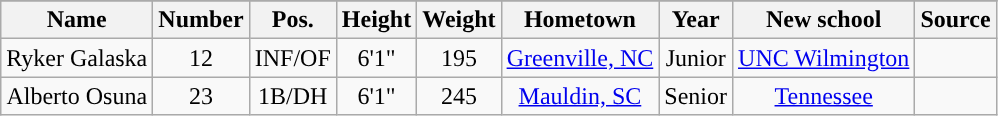<table class="wikitable sortable" style="text-align: center">
<tr>
</tr>
<tr>
<th>Name</th>
<th>Number</th>
<th>Pos.</th>
<th>Height</th>
<th>Weight</th>
<th>Hometown</th>
<th>Year</th>
<th>New school</th>
<th>Source</th>
</tr>
<tr>
<td>Ryker Galaska</td>
<td>12</td>
<td>INF/OF</td>
<td>6'1"</td>
<td>195</td>
<td><a href='#'>Greenville, NC</a></td>
<td>Junior</td>
<td><a href='#'>UNC Wilmington</a></td>
<td></td>
</tr>
<tr>
<td>Alberto Osuna</td>
<td>23</td>
<td>1B/DH</td>
<td>6'1"</td>
<td>245</td>
<td><a href='#'>Mauldin, SC</a></td>
<td>Senior</td>
<td><a href='#'>Tennessee</a></td>
<td></td>
</tr>
</table>
